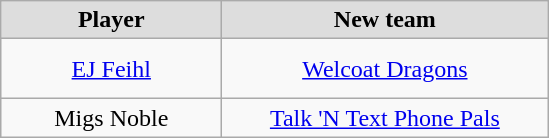<table class="wikitable" style="text-align: center">
<tr align="center" bgcolor="#dddddd">
<td style="width:140px"><strong>Player</strong></td>
<td style="width:210px"><strong>New team</strong></td>
</tr>
<tr style="height:40px">
<td><a href='#'>EJ Feihl</a></td>
<td><a href='#'>Welcoat Dragons</a></td>
</tr>
<tr>
<td>Migs Noble</td>
<td><a href='#'>Talk 'N Text Phone Pals</a></td>
</tr>
</table>
